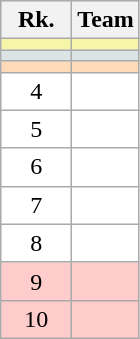<table class="wikitable" style="border:1px solid #AAAAAA">
<tr bgcolor="#E4E4E4">
<th style="border-bottom:1px solid #AAAAAA" width=40>Rk.</th>
<th style="border-bottom:1px solid #AAAAAA">Team</th>
</tr>
<tr bgcolor="#F7F6A8">
<td align="center"></td>
<td></td>
</tr>
<tr bgcolor="#DCE5E5">
<td align="center"></td>
<td></td>
</tr>
<tr bgcolor="#FFDAB9">
<td align="center"></td>
<td></td>
</tr>
<tr style="background:#ffffff;">
<td align="center">4</td>
<td></td>
</tr>
<tr style="background:#ffffff;">
<td align="center">5</td>
<td></td>
</tr>
<tr style="background:#ffffff;">
<td align="center">6</td>
<td></td>
</tr>
<tr style="background:#ffffff;">
<td align="center">7</td>
<td></td>
</tr>
<tr style="background:#ffffff;">
<td align="center">8</td>
<td></td>
</tr>
<tr style="background:#ffcccc;">
<td align="center">9</td>
<td></td>
</tr>
<tr style="background:#ffcccc;">
<td align="center">10</td>
<td></td>
</tr>
</table>
